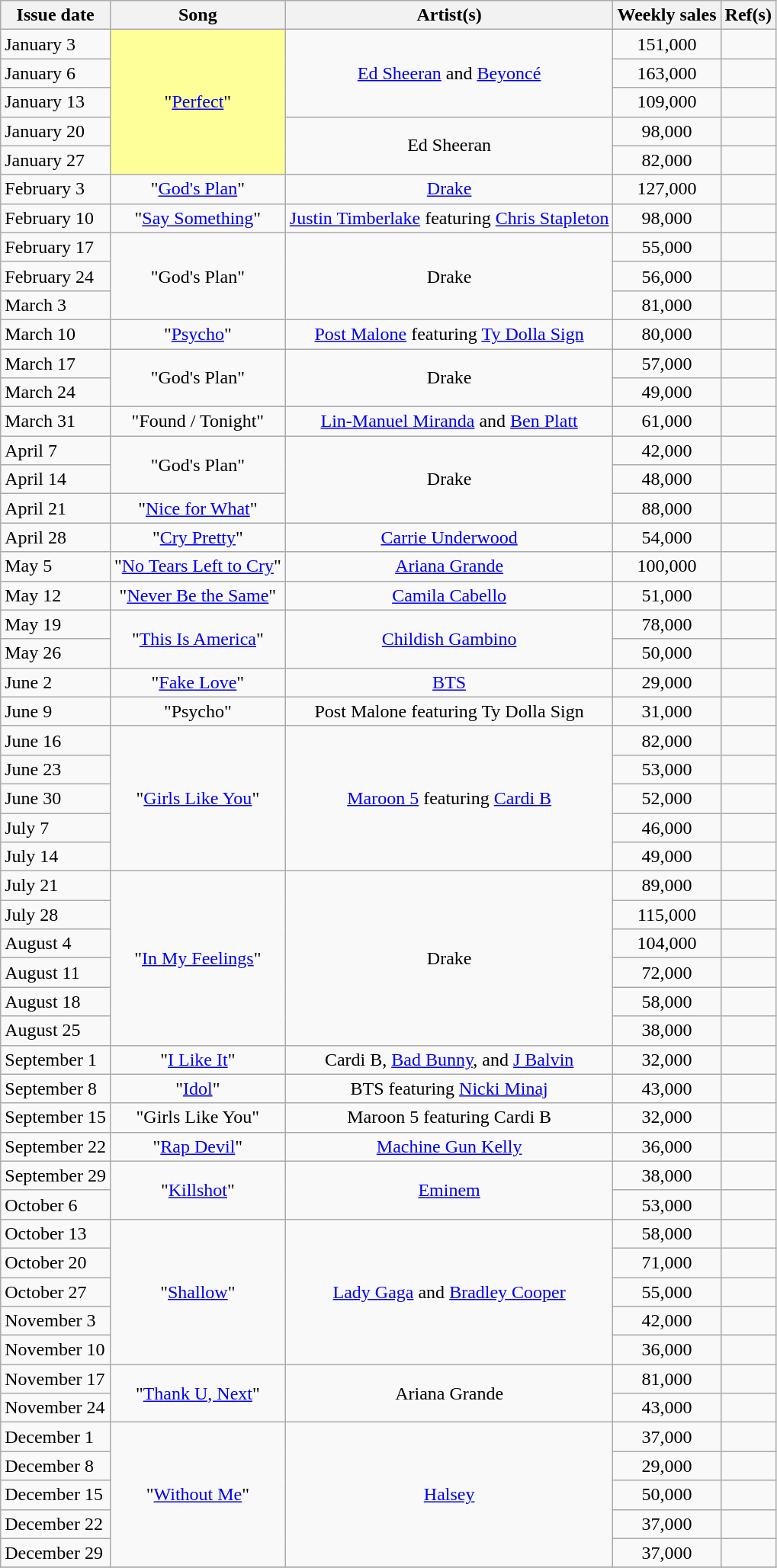<table class="wikitable sortable">
<tr>
<th>Issue date</th>
<th>Song</th>
<th>Artist(s)</th>
<th>Weekly sales</th>
<th>Ref(s)</th>
</tr>
<tr>
<td>January 3</td>
<td bgcolor=FFFF99 style="text-align: center;" rowspan="5">"<a href='#'>Perfect</a>" </td>
<td style="text-align: center;" rowspan="3"><a href='#'>Ed Sheeran</a> and <a href='#'>Beyoncé</a></td>
<td style="text-align: center;">151,000</td>
<td style="text-align: center;"></td>
</tr>
<tr>
<td>January 6</td>
<td style="text-align: center;">163,000</td>
<td style="text-align: center;"></td>
</tr>
<tr>
<td>January 13</td>
<td style="text-align: center;">109,000</td>
<td style="text-align: center;"></td>
</tr>
<tr>
<td>January 20</td>
<td style="text-align: center;" rowspan="2">Ed Sheeran</td>
<td style="text-align: center;">98,000</td>
<td style="text-align: center;"></td>
</tr>
<tr>
<td>January 27</td>
<td style="text-align: center;">82,000</td>
<td style="text-align: center;"></td>
</tr>
<tr>
<td>February 3</td>
<td style="text-align: center;" rowspan="1">"<a href='#'>God's Plan</a>"</td>
<td style="text-align: center;" rowspan="1"><a href='#'>Drake</a></td>
<td style="text-align: center;">127,000</td>
<td style="text-align: center;"></td>
</tr>
<tr>
<td>February 10</td>
<td style="text-align: center;" rowspan="1">"<a href='#'>Say Something</a>"</td>
<td style="text-align: center;" rowspan="1"><a href='#'>Justin Timberlake</a> featuring <a href='#'>Chris Stapleton</a></td>
<td style="text-align: center;">98,000</td>
<td style="text-align: center;"></td>
</tr>
<tr>
<td>February 17</td>
<td style="text-align: center;" rowspan="3">"God's Plan"</td>
<td style="text-align: center;" rowspan="3">Drake</td>
<td style="text-align: center;">55,000</td>
<td style="text-align: center;"></td>
</tr>
<tr>
<td>February 24</td>
<td style="text-align: center;">56,000</td>
<td style="text-align: center;"></td>
</tr>
<tr>
<td>March 3</td>
<td style="text-align: center;">81,000</td>
<td style="text-align: center;"></td>
</tr>
<tr>
<td>March 10</td>
<td style="text-align: center;">"<a href='#'>Psycho</a>"</td>
<td style="text-align: center;"><a href='#'>Post Malone</a> featuring <a href='#'>Ty Dolla Sign</a></td>
<td style="text-align: center;">80,000</td>
<td style="text-align: center;"></td>
</tr>
<tr>
<td>March 17</td>
<td style="text-align: center;" rowspan=2>"God's Plan"</td>
<td style="text-align: center;" rowspan=2>Drake</td>
<td style="text-align: center;">57,000</td>
<td style="text-align: center;"></td>
</tr>
<tr>
<td>March 24</td>
<td style="text-align: center;">49,000</td>
<td style="text-align: center;"></td>
</tr>
<tr>
<td>March 31</td>
<td style="text-align: center;">"Found / Tonight"</td>
<td style="text-align: center;"><a href='#'>Lin-Manuel Miranda</a> and <a href='#'>Ben Platt</a></td>
<td style="text-align: center;">61,000</td>
<td style="text-align: center;"></td>
</tr>
<tr>
<td>April 7</td>
<td style="text-align: center;" rowspan=2>"God's Plan"</td>
<td style="text-align: center;" rowspan=3>Drake</td>
<td style="text-align: center;">42,000</td>
<td style="text-align: center;"></td>
</tr>
<tr>
<td>April 14</td>
<td style="text-align: center;">48,000</td>
<td style="text-align: center;"></td>
</tr>
<tr>
<td>April 21</td>
<td style="text-align: center;">"<a href='#'>Nice for What</a>"</td>
<td style="text-align: center;">88,000</td>
<td style="text-align: center;"></td>
</tr>
<tr>
<td>April 28</td>
<td style="text-align: center;">"<a href='#'>Cry Pretty</a>"</td>
<td style="text-align: center;"><a href='#'>Carrie Underwood</a></td>
<td style="text-align: center;">54,000</td>
<td style="text-align: center;"></td>
</tr>
<tr>
<td>May 5</td>
<td style="text-align: center;">"<a href='#'>No Tears Left to Cry</a>"</td>
<td style="text-align: center;"><a href='#'>Ariana Grande</a></td>
<td style="text-align: center;">100,000</td>
<td style="text-align: center;"></td>
</tr>
<tr>
<td>May 12</td>
<td style="text-align: center;">"<a href='#'>Never Be the Same</a>"</td>
<td style="text-align: center;"><a href='#'>Camila Cabello</a></td>
<td style="text-align: center;">51,000</td>
<td style="text-align: center;"></td>
</tr>
<tr>
<td>May 19</td>
<td style="text-align: center;" rowspan="2">"<a href='#'>This Is America</a>"</td>
<td style="text-align: center;" rowspan="2"><a href='#'>Childish Gambino</a></td>
<td style="text-align: center;">78,000</td>
<td style="text-align: center;"></td>
</tr>
<tr>
<td>May 26</td>
<td style="text-align: center;">50,000</td>
<td style="text-align: center;"></td>
</tr>
<tr>
<td>June 2</td>
<td style="text-align: center;" rowspan="1">"<a href='#'>Fake Love</a>"</td>
<td style="text-align: center;" rowspan="1"><a href='#'>BTS</a></td>
<td style="text-align: center;">29,000</td>
<td style="text-align: center;"></td>
</tr>
<tr>
<td>June 9</td>
<td style="text-align: center;" rowspan="1">"Psycho"</td>
<td style="text-align: center;" rowspan="1">Post Malone featuring Ty Dolla Sign</td>
<td style="text-align: center;">31,000</td>
<td style="text-align: center;"></td>
</tr>
<tr>
<td>June 16</td>
<td style="text-align: center;" rowspan="5">"<a href='#'>Girls Like You</a>"</td>
<td style="text-align: center;" rowspan="5"><a href='#'>Maroon 5</a> featuring <a href='#'>Cardi B</a></td>
<td style="text-align: center;">82,000</td>
<td style="text-align: center;"></td>
</tr>
<tr>
<td>June 23</td>
<td style="text-align: center;">53,000</td>
<td style="text-align: center;"></td>
</tr>
<tr>
<td>June 30</td>
<td style="text-align: center;">52,000</td>
<td style="text-align: center;"></td>
</tr>
<tr>
<td>July 7</td>
<td style="text-align: center;">46,000</td>
<td style="text-align: center;"></td>
</tr>
<tr>
<td>July 14</td>
<td style="text-align: center;">49,000</td>
<td style="text-align: center;"></td>
</tr>
<tr>
<td>July 21</td>
<td style="text-align: center;" rowspan=6>"<a href='#'>In My Feelings</a>"</td>
<td style="text-align: center;" rowspan=6>Drake</td>
<td style="text-align: center;">89,000</td>
<td style="text-align: center;"></td>
</tr>
<tr>
<td>July 28</td>
<td style="text-align: center;">115,000</td>
<td style="text-align: center;"></td>
</tr>
<tr>
<td>August 4</td>
<td style="text-align: center;">104,000</td>
<td style="text-align: center;"></td>
</tr>
<tr>
<td>August 11</td>
<td style="text-align: center;">72,000</td>
<td style="text-align: center;"></td>
</tr>
<tr>
<td>August 18</td>
<td style="text-align: center;">58,000</td>
<td style="text-align: center;"></td>
</tr>
<tr>
<td>August 25</td>
<td style="text-align: center;">38,000</td>
<td style="text-align: center;"></td>
</tr>
<tr>
<td>September 1</td>
<td style="text-align: center;">"<a href='#'>I Like It</a>"</td>
<td style="text-align: center;">Cardi B, <a href='#'>Bad Bunny</a>, and <a href='#'>J Balvin</a></td>
<td style="text-align: center;">32,000</td>
<td style="text-align: center;"></td>
</tr>
<tr>
<td>September 8</td>
<td style="text-align: center;">"<a href='#'>Idol</a>"</td>
<td style="text-align: center;">BTS featuring <a href='#'>Nicki Minaj</a></td>
<td style="text-align: center;">43,000</td>
<td style="text-align: center;"></td>
</tr>
<tr>
<td>September 15</td>
<td style="text-align: center;">"Girls Like You"</td>
<td style="text-align: center;">Maroon 5 featuring Cardi B</td>
<td style="text-align: center;">32,000</td>
<td style="text-align: center;"></td>
</tr>
<tr>
<td>September 22</td>
<td style="text-align: center;">"<a href='#'>Rap Devil</a>"</td>
<td style="text-align: center;"><a href='#'>Machine Gun Kelly</a></td>
<td style="text-align: center;">36,000</td>
<td style="text-align: center;"></td>
</tr>
<tr>
<td>September 29</td>
<td style="text-align: center;" rowspan="2">"<a href='#'>Killshot</a>"</td>
<td style="text-align: center;" rowspan="2"><a href='#'>Eminem</a></td>
<td style="text-align: center;">38,000</td>
<td style="text-align: center;"></td>
</tr>
<tr>
<td>October 6</td>
<td style="text-align: center;">53,000</td>
<td style="text-align: center;"></td>
</tr>
<tr>
<td>October 13</td>
<td style="text-align: center;" rowspan="5">"<a href='#'>Shallow</a>"</td>
<td style="text-align: center;" rowspan="5"><a href='#'>Lady Gaga</a> and <a href='#'>Bradley Cooper</a></td>
<td style="text-align: center;">58,000</td>
<td style="text-align: center;"></td>
</tr>
<tr>
<td>October 20</td>
<td style="text-align: center;">71,000</td>
<td style="text-align: center;"></td>
</tr>
<tr>
<td>October 27</td>
<td style="text-align: center;">55,000</td>
<td style="text-align: center;"></td>
</tr>
<tr>
<td>November 3</td>
<td style="text-align: center;">42,000</td>
<td style="text-align: center;"></td>
</tr>
<tr>
<td>November 10</td>
<td style="text-align: center;">36,000</td>
<td style="text-align: center;"></td>
</tr>
<tr>
<td>November 17</td>
<td style="text-align: center;" rowspan="2">"<a href='#'>Thank U, Next</a>"</td>
<td style="text-align: center;" rowspan="2">Ariana Grande</td>
<td style="text-align: center;">81,000</td>
<td style="text-align: center;"></td>
</tr>
<tr>
<td>November 24</td>
<td style="text-align: center;">43,000</td>
<td style="text-align: center;"></td>
</tr>
<tr>
<td>December 1</td>
<td style="text-align: center;" rowspan="5">"<a href='#'>Without Me</a>"</td>
<td style="text-align: center;" rowspan="5"><a href='#'>Halsey</a></td>
<td style="text-align: center;">37,000</td>
<td style="text-align: center;"></td>
</tr>
<tr>
<td>December 8</td>
<td style="text-align: center;">29,000</td>
<td style="text-align: center;"></td>
</tr>
<tr>
<td>December 15</td>
<td style="text-align: center;">50,000</td>
<td style="text-align: center;"></td>
</tr>
<tr>
<td>December 22</td>
<td style="text-align: center;">37,000</td>
<td style="text-align: center;"></td>
</tr>
<tr>
<td>December 29</td>
<td style="text-align: center;">37,000</td>
<td style="text-align: center;"></td>
</tr>
<tr>
</tr>
</table>
